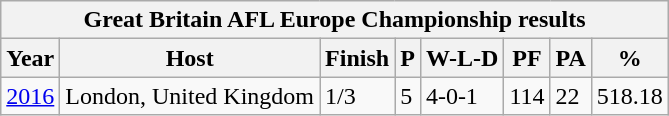<table class="wikitable">
<tr>
<th colspan="8">Great Britain AFL Europe Championship results</th>
</tr>
<tr>
<th>Year</th>
<th>Host</th>
<th>Finish</th>
<th>P</th>
<th>W-L-D</th>
<th>PF</th>
<th>PA</th>
<th>%</th>
</tr>
<tr>
<td><a href='#'>2016</a></td>
<td>London, United Kingdom</td>
<td>1/3</td>
<td>5</td>
<td>4-0-1</td>
<td>114</td>
<td>22</td>
<td>518.18</td>
</tr>
</table>
